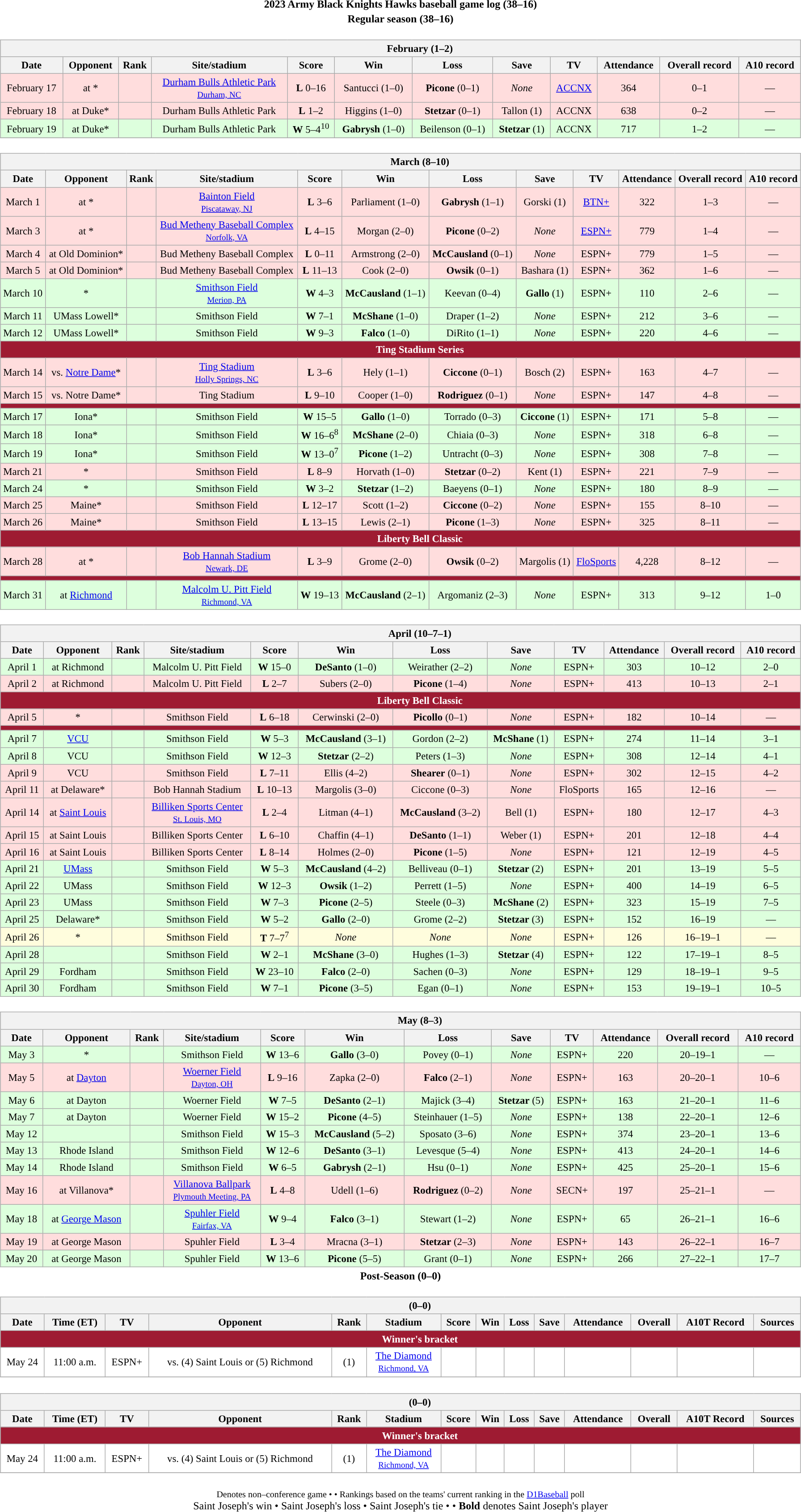<table class="toccolours" width=95% style="clear:both; margin:1.5em auto; text-align:center;">
<tr>
<th colspan=2>2023 Army Black Knights Hawks baseball game log (38–16)</th>
</tr>
<tr>
<th colspan=2>Regular season (38–16)</th>
</tr>
<tr valign="top">
<td><br><table class="wikitable collapsible collapsed" style="margin:auto; width:100%; text-align:center; font-size:95%">
<tr>
<th colspan=12 style="padding-left:4em;">February (1–2)</th>
</tr>
<tr>
<th>Date</th>
<th>Opponent</th>
<th>Rank</th>
<th>Site/stadium</th>
<th>Score</th>
<th>Win</th>
<th>Loss</th>
<th>Save</th>
<th>TV</th>
<th>Attendance</th>
<th>Overall record</th>
<th>A10 record</th>
</tr>
<tr align="center" bgcolor="#ffdddd">
<td>February 17</td>
<td>at *</td>
<td></td>
<td><a href='#'>Durham Bulls Athletic Park</a><br><small><a href='#'>Durham, NC</a></small></td>
<td><strong>L</strong> 0–16</td>
<td>Santucci (1–0)</td>
<td><strong>Picone</strong> (0–1)</td>
<td><em>None</em></td>
<td><a href='#'>ACCNX</a></td>
<td>364</td>
<td>0–1</td>
<td>—</td>
</tr>
<tr align="center"bgcolor="#ffdddd">
<td>February 18</td>
<td>at Duke*</td>
<td></td>
<td>Durham Bulls Athletic Park</td>
<td><strong>L</strong> 1–2</td>
<td>Higgins (1–0)</td>
<td><strong>Stetzar</strong> (0–1)</td>
<td>Tallon (1)</td>
<td>ACCNX</td>
<td>638</td>
<td>0–2</td>
<td>—</td>
</tr>
<tr align="center" bgcolor="#ddffdd">
<td>February 19</td>
<td>at Duke*</td>
<td></td>
<td>Durham Bulls Athletic Park</td>
<td><strong>W</strong> 5–4<sup>10</sup></td>
<td><strong>Gabrysh</strong> (1–0)</td>
<td>Beilenson (0–1)</td>
<td><strong>Stetzar</strong> (1)</td>
<td>ACCNX</td>
<td>717</td>
<td>1–2</td>
<td>—</td>
</tr>
<tr>
</tr>
</table>
</td>
</tr>
<tr>
<td><br><table class="wikitable collapsible collapsed" style="margin:auto; width:100%; text-align:center; font-size:95%">
<tr>
<th colspan=12 style="padding-left:4em;">March (8–10)</th>
</tr>
<tr>
<th>Date</th>
<th>Opponent</th>
<th>Rank</th>
<th>Site/stadium</th>
<th>Score</th>
<th>Win</th>
<th>Loss</th>
<th>Save</th>
<th>TV</th>
<th>Attendance</th>
<th>Overall record</th>
<th>A10 record</th>
</tr>
<tr align="center" bgcolor="#ffdddd">
<td>March 1</td>
<td>at *</td>
<td></td>
<td><a href='#'>Bainton Field</a><br><small><a href='#'>Piscataway, NJ</a></small></td>
<td><strong>L</strong> 3–6</td>
<td>Parliament (1–0)</td>
<td><strong>Gabrysh</strong> (1–1)</td>
<td>Gorski (1)</td>
<td><a href='#'>BTN+</a></td>
<td>322</td>
<td>1–3</td>
<td>—</td>
</tr>
<tr align="center" bgcolor="#ffdddd">
<td>March 3</td>
<td>at *</td>
<td></td>
<td><a href='#'>Bud Metheny Baseball Complex</a><br><small><a href='#'>Norfolk, VA</a></small></td>
<td><strong>L</strong> 4–15</td>
<td>Morgan (2–0)</td>
<td><strong>Picone</strong> (0–2)</td>
<td><em>None</em></td>
<td><a href='#'>ESPN+</a></td>
<td>779</td>
<td>1–4</td>
<td>—</td>
</tr>
<tr align="center" bgcolor="#ffdddd">
<td>March 4</td>
<td>at Old Dominion*</td>
<td></td>
<td>Bud Metheny Baseball Complex</td>
<td><strong>L</strong> 0–11</td>
<td>Armstrong (2–0)</td>
<td><strong>McCausland</strong> (0–1)</td>
<td><em>None</em></td>
<td>ESPN+</td>
<td>779</td>
<td>1–5</td>
<td>—</td>
</tr>
<tr align="center" bgcolor="#ffdddd">
<td>March 5</td>
<td>at Old Dominion*</td>
<td></td>
<td>Bud Metheny Baseball Complex</td>
<td><strong>L</strong> 11–13</td>
<td>Cook (2–0)</td>
<td><strong>Owsik</strong> (0–1)</td>
<td>Bashara (1)</td>
<td>ESPN+</td>
<td>362</td>
<td>1–6</td>
<td>—</td>
</tr>
<tr align="center" bgcolor="#ddffdd">
<td>March 10</td>
<td>*</td>
<td></td>
<td><a href='#'>Smithson Field</a><br><small><a href='#'>Merion, PA</a></small></td>
<td><strong>W</strong> 4–3</td>
<td><strong>McCausland</strong> (1–1)</td>
<td>Keevan (0–4)</td>
<td><strong>Gallo</strong> (1)</td>
<td>ESPN+</td>
<td>110</td>
<td>2–6</td>
<td>—</td>
</tr>
<tr align="center" bgcolor="#ddffdd">
<td>March 11</td>
<td>UMass Lowell*</td>
<td></td>
<td>Smithson Field</td>
<td><strong>W</strong> 7–1</td>
<td><strong>McShane</strong> (1–0)</td>
<td>Draper (1–2)</td>
<td><em>None</em></td>
<td>ESPN+</td>
<td>212</td>
<td>3–6</td>
<td>—</td>
</tr>
<tr align="center" bgcolor="#ddffdd">
<td>March 12</td>
<td>UMass Lowell*</td>
<td></td>
<td>Smithson Field</td>
<td><strong>W</strong> 9–3</td>
<td><strong>Falco</strong> (1–0)</td>
<td>DiRito (1–1)</td>
<td><em>None</em></td>
<td>ESPN+</td>
<td>220</td>
<td>4–6</td>
<td>—</td>
</tr>
<tr>
<th colspan=12 style="padding-left:4em;background:#9E1B32; color:white">Ting Stadium Series</th>
</tr>
<tr align="center" bgcolor="#ffdddd">
<td>March 14</td>
<td>vs. <a href='#'>Notre Dame</a>*</td>
<td></td>
<td><a href='#'>Ting Stadium</a><br><small><a href='#'>Holly Springs, NC</a></small></td>
<td><strong>L</strong> 3–6</td>
<td>Hely (1–1)</td>
<td><strong>Ciccone</strong> (0–1)</td>
<td>Bosch (2)</td>
<td>ESPN+</td>
<td>163</td>
<td>4–7</td>
<td>—</td>
</tr>
<tr align="center" bgcolor="#ffdddd">
<td>March 15</td>
<td>vs. Notre Dame*</td>
<td></td>
<td>Ting Stadium</td>
<td><strong>L</strong> 9–10</td>
<td>Cooper (1–0)</td>
<td><strong>Rodriguez</strong> (0–1)</td>
<td><em>None</em></td>
<td>ESPN+</td>
<td>147</td>
<td>4–8</td>
<td>—</td>
</tr>
<tr>
<th colspan=12 style="padding-left:4em;background:#9E1B32; color:white"></th>
</tr>
<tr align="center" bgcolor="#ddffdd">
<td>March 17</td>
<td>Iona*</td>
<td></td>
<td>Smithson Field</td>
<td><strong>W</strong> 15–5</td>
<td><strong>Gallo</strong> (1–0)</td>
<td>Torrado (0–3)</td>
<td><strong>Ciccone</strong> (1)</td>
<td>ESPN+</td>
<td>171</td>
<td>5–8</td>
<td>—</td>
</tr>
<tr align="center" bgcolor="#ddffdd">
<td>March 18</td>
<td>Iona*</td>
<td></td>
<td>Smithson Field</td>
<td><strong>W</strong> 16–6<sup>8</sup></td>
<td><strong>McShane</strong> (2–0)</td>
<td>Chiaia (0–3)</td>
<td><em>None</em></td>
<td>ESPN+</td>
<td>318</td>
<td>6–8</td>
<td>—</td>
</tr>
<tr align="center" bgcolor="#ddffdd">
<td>March 19</td>
<td>Iona*</td>
<td></td>
<td>Smithson Field</td>
<td><strong>W</strong> 13–0<sup>7</sup></td>
<td><strong>Picone</strong> (1–2)</td>
<td>Untracht (0–3)</td>
<td><em>None</em></td>
<td>ESPN+</td>
<td>308</td>
<td>7–8</td>
<td>—</td>
</tr>
<tr align="center" bgcolor="#ffdddd">
<td>March 21</td>
<td>*</td>
<td></td>
<td>Smithson Field</td>
<td><strong>L</strong> 8–9</td>
<td>Horvath (1–0)</td>
<td><strong>Stetzar</strong> (0–2)</td>
<td>Kent (1)</td>
<td>ESPN+</td>
<td>221</td>
<td>7–9</td>
<td>—</td>
</tr>
<tr align="center" bgcolor="#ddffdd">
<td>March 24</td>
<td>*</td>
<td></td>
<td>Smithson Field</td>
<td><strong>W</strong> 3–2</td>
<td><strong>Stetzar</strong> (1–2)</td>
<td>Baeyens (0–1)</td>
<td><em>None</em></td>
<td>ESPN+</td>
<td>180</td>
<td>8–9</td>
<td>—</td>
</tr>
<tr align="center"  bgcolor="#ffdddd">
<td>March 25</td>
<td>Maine*</td>
<td></td>
<td>Smithson Field</td>
<td><strong>L</strong> 12–17</td>
<td>Scott (1–2)</td>
<td><strong>Ciccone</strong> (0–2)</td>
<td><em>None</em></td>
<td>ESPN+</td>
<td>155</td>
<td>8–10</td>
<td>—</td>
</tr>
<tr align="center"  bgcolor="#ffdddd">
<td>March 26</td>
<td>Maine*</td>
<td></td>
<td>Smithson Field</td>
<td><strong>L</strong> 13–15</td>
<td>Lewis (2–1)</td>
<td><strong>Picone</strong> (1–3)</td>
<td><em>None</em></td>
<td>ESPN+</td>
<td>325</td>
<td>8–11</td>
<td>—</td>
</tr>
<tr>
<th colspan=12 style="padding-left:4em;background:#9E1B32; color:white">Liberty Bell Classic</th>
</tr>
<tr align="center"  bgcolor="#ffdddd">
<td>March 28</td>
<td>at *</td>
<td></td>
<td><a href='#'>Bob Hannah Stadium</a><br><small><a href='#'>Newark, DE</a></small></td>
<td><strong>L</strong> 3–9</td>
<td>Grome (2–0)</td>
<td><strong>Owsik</strong> (0–2)</td>
<td>Margolis (1)</td>
<td><a href='#'>FloSports</a></td>
<td>4,228</td>
<td>8–12</td>
<td>—</td>
</tr>
<tr>
<th colspan=12 style="padding-left:4em;background:#9E1B32; color:white"></th>
</tr>
<tr align="center" bgcolor="#ddffdd">
<td>March 31</td>
<td>at <a href='#'>Richmond</a></td>
<td></td>
<td><a href='#'>Malcolm U. Pitt Field</a><br><small><a href='#'>Richmond, VA</a></small></td>
<td><strong>W</strong> 19–13</td>
<td><strong>McCausland</strong> (2–1)</td>
<td>Argomaniz (2–3)</td>
<td><em>None</em></td>
<td>ESPN+</td>
<td>313</td>
<td>9–12</td>
<td>1–0</td>
</tr>
</table>
</td>
</tr>
<tr>
<td><br><table class="wikitable collapsible collapsed" style="margin:auto; width:100%; text-align:center; font-size:95%">
<tr>
<th colspan=12 style="padding-left:4em;">April (10–7–1)</th>
</tr>
<tr>
<th>Date</th>
<th>Opponent</th>
<th>Rank</th>
<th>Site/stadium</th>
<th>Score</th>
<th>Win</th>
<th>Loss</th>
<th>Save</th>
<th>TV</th>
<th>Attendance</th>
<th>Overall record</th>
<th>A10 record</th>
</tr>
<tr align="center"  bgcolor="#ddffdd">
<td>April 1</td>
<td>at Richmond</td>
<td></td>
<td>Malcolm U. Pitt Field</td>
<td><strong>W</strong> 15–0</td>
<td><strong>DeSanto</strong> (1–0)</td>
<td>Weirather (2–2)</td>
<td><em>None</em></td>
<td>ESPN+</td>
<td>303</td>
<td>10–12</td>
<td>2–0</td>
</tr>
<tr align="center"  bgcolor="#ffdddd">
<td>April 2</td>
<td>at Richmond</td>
<td></td>
<td>Malcolm U. Pitt Field</td>
<td><strong>L</strong> 2–7</td>
<td>Subers (2–0)</td>
<td><strong>Picone</strong> (1–4)</td>
<td><em>None</em></td>
<td>ESPN+</td>
<td>413</td>
<td>10–13</td>
<td>2–1</td>
</tr>
<tr>
<th colspan=12 style="padding-left:4em;background:#9E1B32; color:white">Liberty Bell Classic</th>
</tr>
<tr align="center"  bgcolor="#ffdddd">
<td>April 5</td>
<td>*</td>
<td></td>
<td>Smithson Field</td>
<td><strong>L</strong> 6–18</td>
<td>Cerwinski (2–0)</td>
<td><strong>Picollo</strong> (0–1)</td>
<td><em>None</em></td>
<td>ESPN+</td>
<td>182</td>
<td>10–14</td>
<td>—</td>
</tr>
<tr>
<th colspan=12 style="padding-left:4em;background:#9E1B32; color:white"></th>
</tr>
<tr align="center" bgcolor="#ddffdd">
<td>April 7</td>
<td><a href='#'>VCU</a></td>
<td></td>
<td>Smithson Field</td>
<td><strong>W</strong> 5–3</td>
<td><strong>McCausland</strong> (3–1)</td>
<td>Gordon (2–2)</td>
<td><strong>McShane</strong> (1)</td>
<td>ESPN+</td>
<td>274</td>
<td>11–14</td>
<td>3–1</td>
</tr>
<tr align="center" bgcolor="#ddffdd">
<td>April 8</td>
<td>VCU</td>
<td></td>
<td>Smithson Field</td>
<td><strong>W</strong> 12–3</td>
<td><strong>Stetzar</strong> (2–2)</td>
<td>Peters (1–3)</td>
<td><em>None</em></td>
<td>ESPN+</td>
<td>308</td>
<td>12–14</td>
<td>4–1</td>
</tr>
<tr align="center" bgcolor="#ffdddd">
<td>April 9</td>
<td>VCU</td>
<td></td>
<td>Smithson Field</td>
<td><strong>L</strong> 7–11</td>
<td>Ellis (4–2)</td>
<td><strong>Shearer</strong> (0–1)</td>
<td><em>None</em></td>
<td>ESPN+</td>
<td>302</td>
<td>12–15</td>
<td>4–2</td>
</tr>
<tr align="center" bgcolor="#ffdddd">
<td>April 11</td>
<td>at Delaware*</td>
<td></td>
<td>Bob Hannah Stadium</td>
<td><strong>L</strong> 10–13</td>
<td>Margolis (3–0)</td>
<td>Ciccone (0–3)</td>
<td><em>None</em></td>
<td>FloSports</td>
<td>165</td>
<td>12–16</td>
<td>—</td>
</tr>
<tr align="center" bgcolor="#ffdddd">
<td>April 14</td>
<td>at <a href='#'>Saint Louis</a></td>
<td></td>
<td><a href='#'>Billiken Sports Center</a><br><small><a href='#'>St. Louis, MO</a></small></td>
<td><strong>L</strong> 2–4</td>
<td>Litman (4–1)</td>
<td><strong>McCausland</strong> (3–2)</td>
<td>Bell (1)</td>
<td>ESPN+</td>
<td>180</td>
<td>12–17</td>
<td>4–3</td>
</tr>
<tr align="center" bgcolor="#ffdddd">
<td>April 15</td>
<td>at Saint Louis</td>
<td></td>
<td>Billiken Sports Center</td>
<td><strong>L</strong> 6–10</td>
<td>Chaffin (4–1)</td>
<td><strong>DeSanto</strong> (1–1)</td>
<td>Weber (1)</td>
<td>ESPN+</td>
<td>201</td>
<td>12–18</td>
<td>4–4</td>
</tr>
<tr align="center" bgcolor="#ffdddd">
<td>April 16</td>
<td>at Saint Louis</td>
<td></td>
<td>Billiken Sports Center</td>
<td><strong>L</strong> 8–14</td>
<td>Holmes (2–0)</td>
<td><strong>Picone</strong> (1–5)</td>
<td><em>None</em></td>
<td>ESPN+</td>
<td>121</td>
<td>12–19</td>
<td>4–5</td>
</tr>
<tr align="center" bgcolor="#ddffdd">
<td>April 21</td>
<td><a href='#'>UMass</a></td>
<td></td>
<td>Smithson Field</td>
<td><strong>W</strong> 5–3</td>
<td><strong>McCausland</strong> (4–2)</td>
<td>Belliveau (0–1)</td>
<td><strong>Stetzar</strong> (2)</td>
<td>ESPN+</td>
<td>201</td>
<td>13–19</td>
<td>5–5</td>
</tr>
<tr align="center" bgcolor="#ddffdd">
<td>April 22</td>
<td>UMass</td>
<td></td>
<td>Smithson Field</td>
<td><strong>W</strong> 12–3</td>
<td><strong>Owsik</strong> (1–2)</td>
<td>Perrett (1–5)</td>
<td><em>None</em></td>
<td>ESPN+</td>
<td>400</td>
<td>14–19</td>
<td>6–5</td>
</tr>
<tr align="center" bgcolor="#ddffdd">
<td>April 23</td>
<td>UMass</td>
<td></td>
<td>Smithson Field</td>
<td><strong>W</strong> 7–3</td>
<td><strong>Picone</strong> (2–5)</td>
<td>Steele (0–3)</td>
<td><strong>McShane</strong> (2)</td>
<td>ESPN+</td>
<td>323</td>
<td>15–19</td>
<td>7–5</td>
</tr>
<tr align="center" bgcolor="#ddffdd">
<td>April 25</td>
<td>Delaware*</td>
<td></td>
<td>Smithson Field</td>
<td><strong>W</strong> 5–2</td>
<td><strong>Gallo</strong> (2–0)</td>
<td>Grome (2–2)</td>
<td><strong>Stetzar</strong> (3)</td>
<td>ESPN+</td>
<td>152</td>
<td>16–19</td>
<td>—</td>
</tr>
<tr align="center" bgcolor="#fffddd">
<td>April 26</td>
<td>*</td>
<td></td>
<td>Smithson Field</td>
<td><strong>T</strong> 7–7<sup>7</sup></td>
<td><em>None</em></td>
<td><em>None</em></td>
<td><em>None</em></td>
<td>ESPN+</td>
<td>126</td>
<td>16–19–1</td>
<td>—</td>
</tr>
<tr align="center" bgcolor="#ddffdd">
<td>April 28</td>
<td></td>
<td></td>
<td>Smithson Field</td>
<td><strong>W</strong> 2–1</td>
<td><strong>McShane</strong> (3–0)</td>
<td>Hughes (1–3)</td>
<td><strong>Stetzar</strong> (4)</td>
<td>ESPN+</td>
<td>122</td>
<td>17–19–1</td>
<td>8–5</td>
</tr>
<tr align="center" bgcolor="#ddffdd">
<td>April 29</td>
<td>Fordham</td>
<td></td>
<td>Smithson Field</td>
<td><strong>W</strong> 23–10</td>
<td><strong>Falco</strong> (2–0)</td>
<td>Sachen (0–3)</td>
<td><em>None</em></td>
<td>ESPN+</td>
<td>129</td>
<td>18–19–1</td>
<td>9–5</td>
</tr>
<tr align="center" bgcolor="#ddffdd">
<td>April 30</td>
<td>Fordham</td>
<td></td>
<td>Smithson Field</td>
<td><strong>W</strong> 7–1</td>
<td><strong>Picone</strong> (3–5)</td>
<td>Egan (0–1)</td>
<td><em>None</em></td>
<td>ESPN+</td>
<td>153</td>
<td>19–19–1</td>
<td>10–5</td>
</tr>
</table>
</td>
</tr>
<tr>
<td><br><table class="wikitable collapsible collapsed" style="margin:auto; width:100%; text-align:center; font-size:95%">
<tr>
<th colspan=12 style="padding-left:4em;">May (8–3)</th>
</tr>
<tr>
<th>Date</th>
<th>Opponent</th>
<th>Rank</th>
<th>Site/stadium</th>
<th>Score</th>
<th>Win</th>
<th>Loss</th>
<th>Save</th>
<th>TV</th>
<th>Attendance</th>
<th>Overall record</th>
<th>A10 record</th>
</tr>
<tr align="center" bgcolor="#ddffdd">
<td>May 3</td>
<td>*</td>
<td></td>
<td>Smithson Field</td>
<td><strong>W</strong> 13–6</td>
<td><strong>Gallo</strong> (3–0)</td>
<td>Povey (0–1)</td>
<td><em>None</em></td>
<td>ESPN+</td>
<td>220</td>
<td>20–19–1</td>
<td>—</td>
</tr>
<tr align="center" bgcolor="#ffdddd">
<td>May 5</td>
<td>at <a href='#'>Dayton</a></td>
<td></td>
<td><a href='#'>Woerner Field</a><br><small><a href='#'>Dayton, OH</a></small></td>
<td><strong>L</strong> 9–16</td>
<td>Zapka (2–0)</td>
<td><strong>Falco</strong> (2–1)</td>
<td><em>None</em></td>
<td>ESPN+</td>
<td>163</td>
<td>20–20–1</td>
<td>10–6</td>
</tr>
<tr align="center" bgcolor="#ddffdd">
<td>May 6</td>
<td>at Dayton</td>
<td></td>
<td>Woerner Field</td>
<td><strong>W</strong> 7–5</td>
<td><strong>DeSanto</strong> (2–1)</td>
<td>Majick (3–4)</td>
<td><strong>Stetzar</strong> (5)</td>
<td>ESPN+</td>
<td>163</td>
<td>21–20–1</td>
<td>11–6</td>
</tr>
<tr align="center" bgcolor="#ddffdd">
<td>May 7</td>
<td>at Dayton</td>
<td></td>
<td>Woerner Field</td>
<td><strong>W</strong> 15–2</td>
<td><strong>Picone</strong> (4–5)</td>
<td>Steinhauer (1–5)</td>
<td><em>None</em></td>
<td>ESPN+</td>
<td>138</td>
<td>22–20–1</td>
<td>12–6</td>
</tr>
<tr align="center" bgcolor="#ddffdd">
<td>May 12</td>
<td></td>
<td></td>
<td>Smithson Field</td>
<td><strong>W</strong> 15–3</td>
<td><strong>McCausland</strong> (5–2)</td>
<td>Sposato (3–6)</td>
<td><em>None</em></td>
<td>ESPN+</td>
<td>374</td>
<td>23–20–1</td>
<td>13–6</td>
</tr>
<tr align="center" bgcolor="#ddffdd">
<td>May 13</td>
<td>Rhode Island</td>
<td></td>
<td>Smithson Field</td>
<td><strong>W</strong> 12–6</td>
<td><strong>DeSanto</strong> (3–1)</td>
<td>Levesque (5–4)</td>
<td><em>None</em></td>
<td>ESPN+</td>
<td>413</td>
<td>24–20–1</td>
<td>14–6</td>
</tr>
<tr align="center" bgcolor="#ddffdd">
<td>May 14</td>
<td>Rhode Island</td>
<td></td>
<td>Smithson Field</td>
<td><strong>W</strong> 6–5</td>
<td><strong>Gabrysh</strong> (2–1)</td>
<td>Hsu (0–1)</td>
<td><em>None</em></td>
<td>ESPN+</td>
<td>425</td>
<td>25–20–1</td>
<td>15–6</td>
</tr>
<tr align="center" bgcolor="#ffdddd">
<td>May 16</td>
<td>at Villanova*</td>
<td></td>
<td><a href='#'>Villanova Ballpark</a><br><small><a href='#'>Plymouth Meeting, PA</a></small></td>
<td><strong>L</strong> 4–8</td>
<td>Udell (1–6)</td>
<td><strong>Rodriguez</strong> (0–2)</td>
<td><em>None</em></td>
<td>SECN+</td>
<td>197</td>
<td>25–21–1</td>
<td>—</td>
</tr>
<tr align="center" bgcolor="#ddffdd">
<td>May 18</td>
<td>at <a href='#'>George Mason</a></td>
<td></td>
<td><a href='#'>Spuhler Field</a><br><small><a href='#'>Fairfax, VA</a></small></td>
<td><strong>W</strong> 9–4</td>
<td><strong>Falco</strong> (3–1)</td>
<td>Stewart (1–2)</td>
<td><em>None</em></td>
<td>ESPN+</td>
<td>65</td>
<td>26–21–1</td>
<td>16–6</td>
</tr>
<tr align="center" bgcolor="#ffdddd">
<td>May 19</td>
<td>at George Mason</td>
<td></td>
<td>Spuhler Field</td>
<td><strong>L</strong> 3–4</td>
<td>Mracna (3–1)</td>
<td><strong>Stetzar</strong> (2–3)</td>
<td><em>None</em></td>
<td>ESPN+</td>
<td>143</td>
<td>26–22–1</td>
<td>16–7</td>
</tr>
<tr align="center" bgcolor="#ddffdd">
<td>May 20</td>
<td>at George Mason</td>
<td></td>
<td>Spuhler Field</td>
<td><strong>W</strong> 13–6</td>
<td><strong>Picone</strong> (5–5)</td>
<td>Grant (0–1)</td>
<td><em>None</em></td>
<td>ESPN+</td>
<td>266</td>
<td>27–22–1</td>
<td>17–7</td>
</tr>
</table>
</td>
</tr>
<tr>
<th colspan=2>Post-Season (0–0)</th>
</tr>
<tr>
<td><br><table class="wikitable collapsible" style="margin:auto; width:100%; text-align:center; font-size:95%">
<tr>
<th colspan=14 style="padding-left:4em;"> (0–0)</th>
</tr>
<tr>
<th bgcolor="#DDDDFF">Date</th>
<th bgcolor="#DDDDFF">Time (ET)</th>
<th bgcolor="#DDDDFF">TV</th>
<th bgcolor="#DDDDFF">Opponent</th>
<th bgcolor="#DDDDFF">Rank</th>
<th bgcolor="#DDDDFF">Stadium</th>
<th bgcolor="#DDDDFF">Score</th>
<th bgcolor="#DDDDFF">Win</th>
<th bgcolor="#DDDDFF">Loss</th>
<th bgcolor="#DDDDFF">Save</th>
<th bgcolor="#DDDDFF">Attendance</th>
<th bgcolor="#DDDDFF">Overall</th>
<th bgcolor="#DDDDFF">A10T Record</th>
<th bgcolor="#DDDDFF">Sources</th>
</tr>
<tr>
<th colspan=14 style="padding-left:4em;background:#9E1B32; color:white">Winner's bracket</th>
</tr>
<tr bgcolor="ffffff">
<td>May 24</td>
<td>11:00 a.m.</td>
<td>ESPN+</td>
<td>vs. (4) Saint Louis or (5) Richmond</td>
<td>(1)</td>
<td><a href='#'>The Diamond</a><br><small><a href='#'>Richmond, VA</a></small></td>
<td></td>
<td></td>
<td></td>
<td></td>
<td></td>
<td></td>
<td></td>
<td></td>
</tr>
<tr>
</tr>
</table>
</td>
</tr>
<tr>
</tr>
<tr>
<td><br><table class="wikitable collapsible" style="margin:auto; width:100%; text-align:center; font-size:95%">
<tr>
<th colspan=14 style="padding-left:4em;"> (0–0)</th>
</tr>
<tr>
<th bgcolor="#DDDDFF">Date</th>
<th bgcolor="#DDDDFF">Time (ET)</th>
<th bgcolor="#DDDDFF">TV</th>
<th bgcolor="#DDDDFF">Opponent</th>
<th bgcolor="#DDDDFF">Rank</th>
<th bgcolor="#DDDDFF">Stadium</th>
<th bgcolor="#DDDDFF">Score</th>
<th bgcolor="#DDDDFF">Win</th>
<th bgcolor="#DDDDFF">Loss</th>
<th bgcolor="#DDDDFF">Save</th>
<th bgcolor="#DDDDFF">Attendance</th>
<th bgcolor="#DDDDFF">Overall</th>
<th bgcolor="#DDDDFF">A10T Record</th>
<th bgcolor="#DDDDFF">Sources</th>
</tr>
<tr>
<th colspan=14 style="padding-left:4em;background:#9E1B32; color:white">Winner's bracket</th>
</tr>
<tr bgcolor="ffffff">
<td>May 24</td>
<td>11:00 a.m.</td>
<td>ESPN+</td>
<td>vs. (4) Saint Louis or (5) Richmond</td>
<td>(1)</td>
<td><a href='#'>The Diamond</a><br><small><a href='#'>Richmond, VA</a></small></td>
<td></td>
<td></td>
<td></td>
<td></td>
<td></td>
<td></td>
<td></td>
<td></td>
</tr>
<tr>
</tr>
</table>
</td>
</tr>
<tr>
<td><br><small>Denotes non–conference game •  • Rankings based on the teams' current ranking in the <a href='#'>D1Baseball</a> poll</small><br> Saint Joseph's win •  Saint Joseph's loss •  Saint Joseph's tie •  • <strong>Bold</strong> denotes Saint Joseph's player</td>
</tr>
</table>
